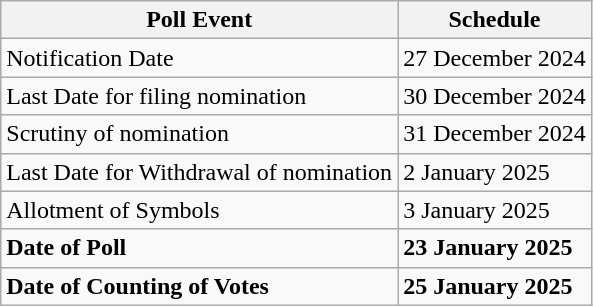<table class="wikitable">
<tr>
<th>Poll Event</th>
<th>Schedule</th>
</tr>
<tr>
<td>Notification Date</td>
<td>27 December 2024</td>
</tr>
<tr>
<td>Last Date for filing nomination</td>
<td>30 December 2024</td>
</tr>
<tr>
<td>Scrutiny of nomination</td>
<td>31 December 2024</td>
</tr>
<tr>
<td>Last Date for Withdrawal of nomination</td>
<td>2 January 2025</td>
</tr>
<tr>
<td>Allotment of Symbols</td>
<td>3 January 2025</td>
</tr>
<tr>
<td><strong>Date of Poll</strong></td>
<td><strong>23 January 2025</strong></td>
</tr>
<tr>
<td><strong>Date of Counting of Votes</strong></td>
<td><strong>25 January 2025</strong></td>
</tr>
</table>
